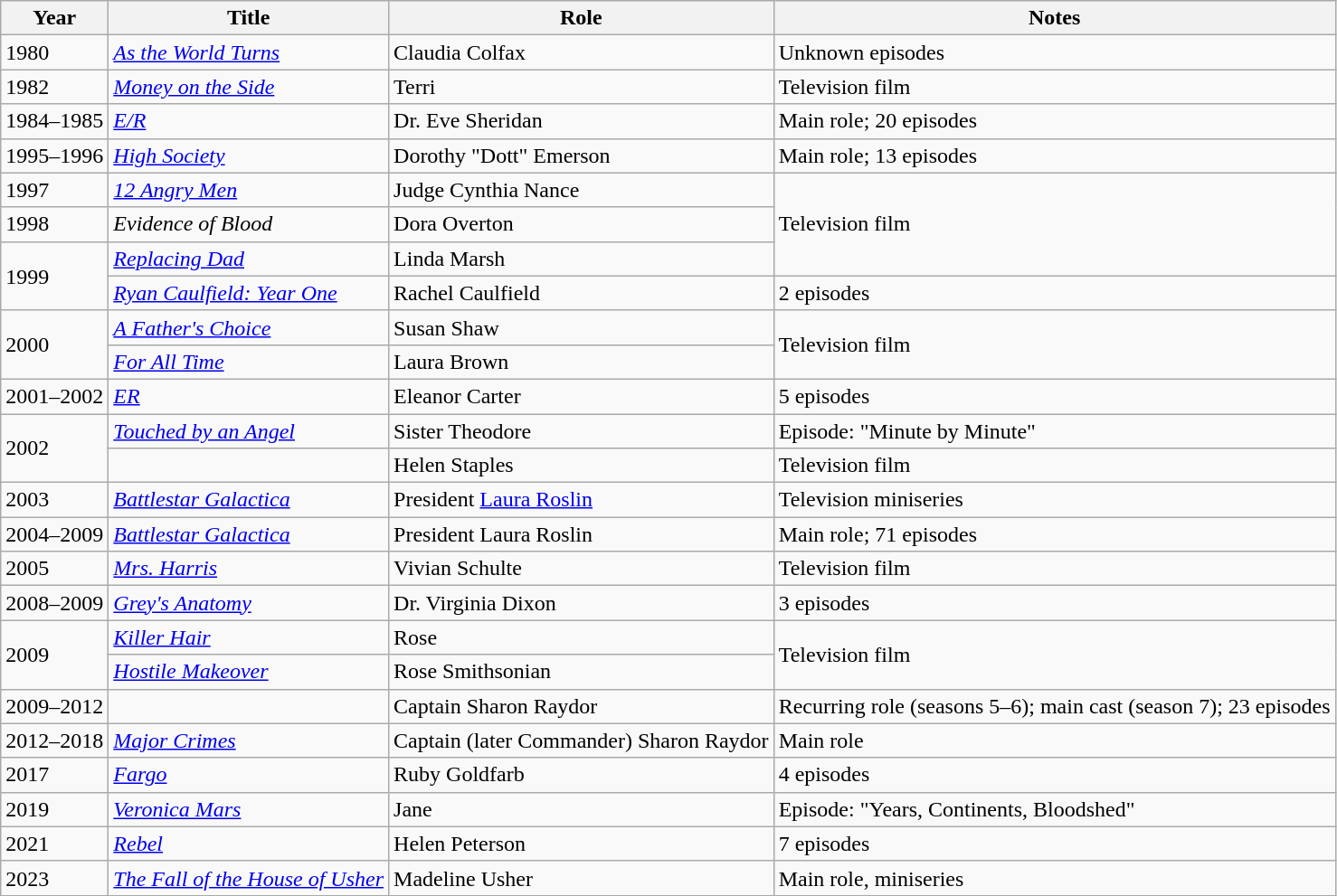<table class="wikitable sortable">
<tr>
<th>Year</th>
<th>Title</th>
<th>Role</th>
<th class="unsortable">Notes</th>
</tr>
<tr>
<td>1980</td>
<td><em><a href='#'>As the World Turns</a></em></td>
<td>Claudia Colfax</td>
<td>Unknown episodes</td>
</tr>
<tr>
<td>1982</td>
<td><em><a href='#'>Money on the Side</a></em></td>
<td>Terri</td>
<td>Television film</td>
</tr>
<tr>
<td>1984–1985</td>
<td><em><a href='#'>E/R</a></em></td>
<td>Dr. Eve Sheridan</td>
<td>Main role; 20 episodes</td>
</tr>
<tr>
<td>1995–1996</td>
<td><em><a href='#'>High Society</a></em></td>
<td>Dorothy "Dott" Emerson</td>
<td>Main role; 13 episodes</td>
</tr>
<tr>
<td>1997</td>
<td><em><a href='#'>12 Angry Men</a></em></td>
<td>Judge Cynthia Nance</td>
<td rowspan="3">Television film</td>
</tr>
<tr>
<td>1998</td>
<td><em>Evidence of Blood</em></td>
<td>Dora Overton</td>
</tr>
<tr>
<td rowspan="2">1999</td>
<td><em><a href='#'>Replacing Dad</a></em></td>
<td>Linda Marsh</td>
</tr>
<tr>
<td><em><a href='#'>Ryan Caulfield: Year One</a></em></td>
<td>Rachel Caulfield</td>
<td>2 episodes</td>
</tr>
<tr>
<td rowspan="2">2000</td>
<td><em><a href='#'>A Father's Choice</a></em></td>
<td>Susan Shaw</td>
<td rowspan="2">Television film</td>
</tr>
<tr>
<td><em><a href='#'>For All Time</a></em></td>
<td>Laura Brown</td>
</tr>
<tr>
<td>2001–2002</td>
<td><em><a href='#'>ER</a></em></td>
<td>Eleanor Carter</td>
<td>5 episodes</td>
</tr>
<tr>
<td rowspan="2">2002</td>
<td><em><a href='#'>Touched by an Angel</a></em></td>
<td>Sister Theodore</td>
<td>Episode: "Minute by Minute"</td>
</tr>
<tr>
<td><em></em></td>
<td>Helen Staples</td>
<td>Television film</td>
</tr>
<tr>
<td>2003</td>
<td><em><a href='#'>Battlestar Galactica</a></em></td>
<td>President <a href='#'>Laura Roslin</a></td>
<td>Television miniseries</td>
</tr>
<tr>
<td>2004–2009</td>
<td><em><a href='#'>Battlestar Galactica</a></em></td>
<td>President Laura Roslin</td>
<td>Main role; 71 episodes</td>
</tr>
<tr>
<td>2005</td>
<td><em><a href='#'>Mrs. Harris</a></em></td>
<td>Vivian Schulte</td>
<td>Television film</td>
</tr>
<tr>
<td>2008–2009</td>
<td><em><a href='#'>Grey's Anatomy</a></em></td>
<td>Dr. Virginia Dixon</td>
<td>3 episodes</td>
</tr>
<tr>
<td rowspan="2">2009</td>
<td><em><a href='#'>Killer Hair</a></em></td>
<td>Rose</td>
<td rowspan="2">Television film</td>
</tr>
<tr>
<td><em><a href='#'>Hostile Makeover</a></em></td>
<td>Rose Smithsonian</td>
</tr>
<tr>
<td>2009–2012</td>
<td><em></em></td>
<td>Captain Sharon Raydor</td>
<td>Recurring role (seasons 5–6); main cast (season 7); 23 episodes</td>
</tr>
<tr>
<td>2012–2018</td>
<td><em><a href='#'>Major Crimes</a></em></td>
<td>Captain (later Commander) Sharon Raydor</td>
<td>Main role</td>
</tr>
<tr>
<td>2017</td>
<td><em><a href='#'>Fargo</a></em></td>
<td>Ruby Goldfarb</td>
<td>4 episodes</td>
</tr>
<tr>
<td>2019</td>
<td><em><a href='#'>Veronica Mars</a></em></td>
<td>Jane</td>
<td>Episode: "Years, Continents, Bloodshed"</td>
</tr>
<tr>
<td>2021</td>
<td><em><a href='#'>Rebel</a></em></td>
<td>Helen Peterson</td>
<td>7 episodes</td>
</tr>
<tr>
<td>2023</td>
<td><em><a href='#'>The Fall of the House of Usher</a></em></td>
<td>Madeline Usher</td>
<td>Main role, miniseries</td>
</tr>
</table>
